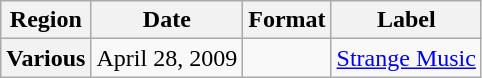<table class="wikitable sortable plainrowheaders">
<tr>
<th scope="col">Region</th>
<th scope="col">Date</th>
<th scope="col">Format</th>
<th scope="col">Label</th>
</tr>
<tr>
<th scope="row">Various</th>
<td>April 28, 2009</td>
<td></td>
<td><a href='#'>Strange Music</a></td>
</tr>
</table>
